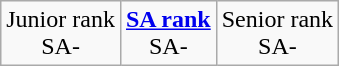<table class="wikitable" style="text-align:center">
<tr>
<td>Junior rank<br>SA-<strong></strong></td>
<td><strong><a href='#'>SA rank</a></strong><br>SA-<strong></strong></td>
<td>Senior rank<br>SA-<strong></strong></td>
</tr>
</table>
